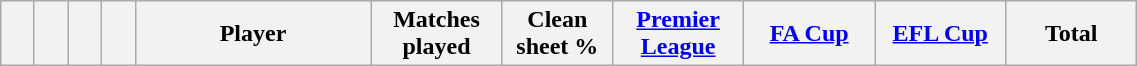<table class="wikitable sortable" style="text-align:center; width:60%;">
<tr>
<th width=15></th>
<th width=15></th>
<th width=15></th>
<th width=15></th>
<th scope="col" style="width:150px">Player</th>
<th>Matches played</th>
<th>Clean sheet %</th>
<th width=80><a href='#'>Premier League</a></th>
<th width=80><a href='#'>FA Cup</a></th>
<th width=80><a href='#'>EFL Cup</a></th>
<th width=80>Total</th>
</tr>
</table>
